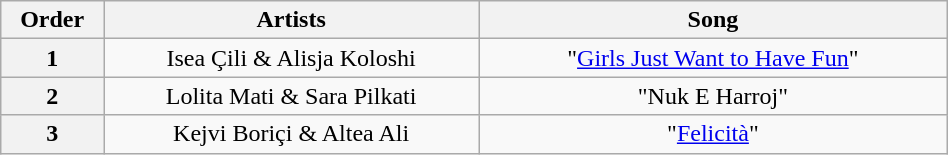<table class="wikitable" style="text-align:center; width:50%;">
<tr>
<th width="03%">Order</th>
<th width="20%">Artists</th>
<th width="25%">Song</th>
</tr>
<tr>
<th>1</th>
<td>Isea Çili & Alisja Koloshi</td>
<td>"<a href='#'>Girls Just Want to Have Fun</a>"</td>
</tr>
<tr>
<th>2</th>
<td>Lolita Mati & Sara Pilkati</td>
<td>"Nuk E Harroj"</td>
</tr>
<tr>
<th>3</th>
<td>Kejvi Boriçi & Altea Ali</td>
<td>"<a href='#'>Felicità</a>"</td>
</tr>
</table>
